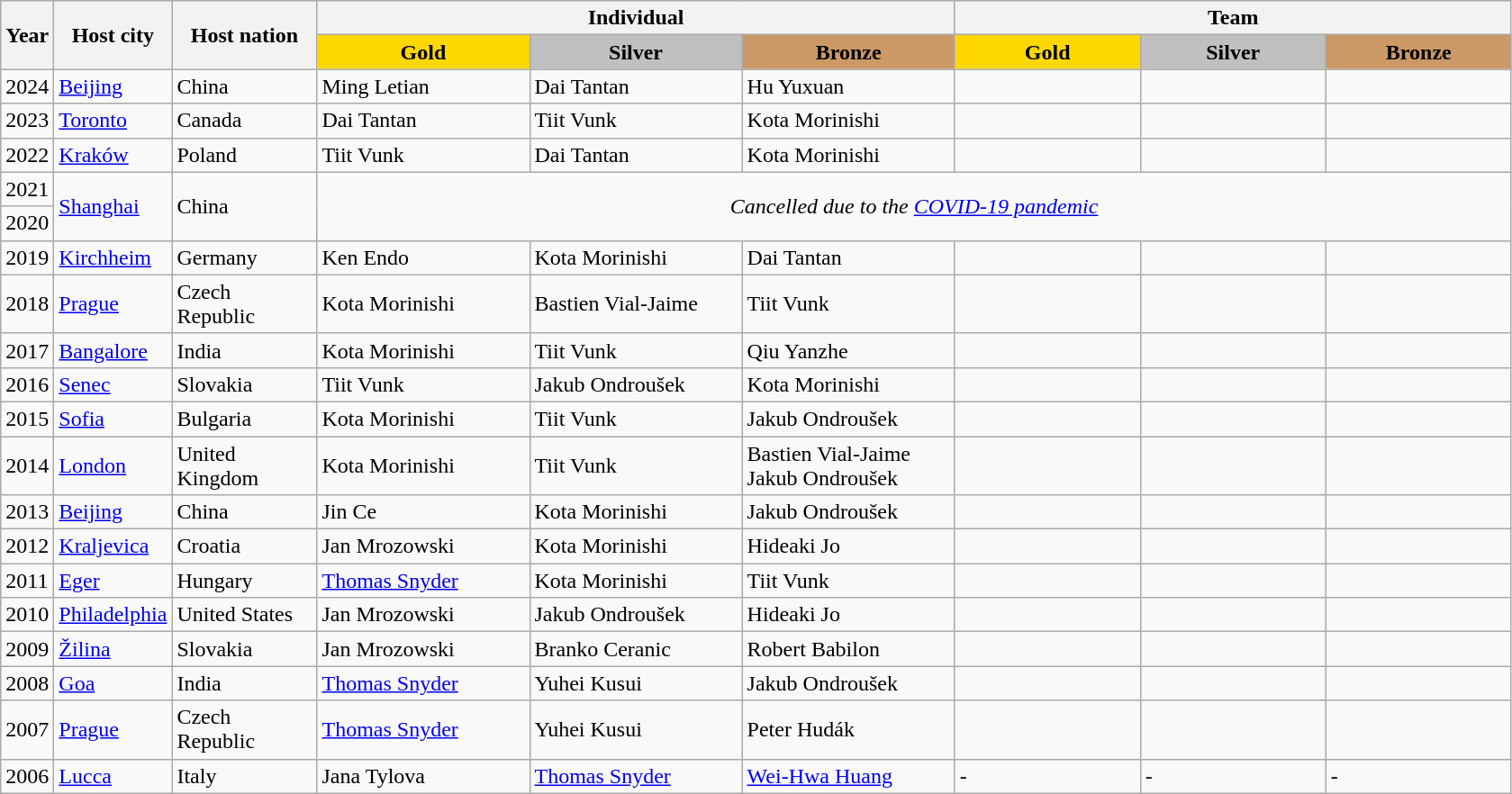<table class="wikitable">
<tr>
<th rowspan="2" width="30">Year</th>
<th rowspan="2" width="80">Host city</th>
<th rowspan="2" width="100">Host nation</th>
<th colspan="3" align=center width="450">Individual</th>
<th colspan="3" align=center width="390">Team</th>
</tr>
<tr>
<th style="background:gold;" width="150">Gold</th>
<th style="background:silver;" width="150">Silver</th>
<th style="background:#cc9966;" width="150">Bronze</th>
<th style="background:gold;" width="130">Gold</th>
<th style="background:silver;" width="130">Silver</th>
<th style="background:#cc9966;" width="130">Bronze</th>
</tr>
<tr>
<td>2024</td>
<td><a href='#'>Beijing</a></td>
<td>China</td>
<td> Ming Letian</td>
<td> Dai Tantan</td>
<td> Hu Yuxuan</td>
<td></td>
<td></td>
<td></td>
</tr>
<tr>
<td>2023</td>
<td><a href='#'>Toronto</a></td>
<td>Canada</td>
<td> Dai Tantan</td>
<td> Tiit Vunk</td>
<td> Kota Morinishi</td>
<td></td>
<td></td>
<td></td>
</tr>
<tr>
<td>2022</td>
<td><a href='#'>Kraków</a></td>
<td>Poland</td>
<td> Tiit Vunk</td>
<td> Dai Tantan</td>
<td> Kota Morinishi</td>
<td></td>
<td></td>
<td></td>
</tr>
<tr>
<td>2021</td>
<td rowspan=2><a href='#'>Shanghai</a></td>
<td rowspan=2>China</td>
<td rowspan=2 colspan=6 style="text-align:center"><em>Cancelled due to the <a href='#'>COVID-19 pandemic</a></em></td>
</tr>
<tr>
<td>2020</td>
</tr>
<tr>
<td>2019</td>
<td><a href='#'>Kirchheim</a></td>
<td>Germany</td>
<td> Ken Endo</td>
<td> Kota Morinishi</td>
<td> Dai Tantan</td>
<td></td>
<td></td>
<td></td>
</tr>
<tr>
<td>2018</td>
<td><a href='#'>Prague</a></td>
<td>Czech Republic</td>
<td> Kota Morinishi</td>
<td> Bastien Vial-Jaime</td>
<td> Tiit Vunk</td>
<td></td>
<td></td>
<td></td>
</tr>
<tr>
<td>2017</td>
<td><a href='#'>Bangalore</a></td>
<td>India</td>
<td> Kota Morinishi</td>
<td> Tiit Vunk</td>
<td> Qiu Yanzhe</td>
<td></td>
<td></td>
<td></td>
</tr>
<tr>
<td>2016</td>
<td><a href='#'>Senec</a></td>
<td>Slovakia</td>
<td> Tiit Vunk</td>
<td> Jakub Ondroušek</td>
<td> Kota Morinishi</td>
<td></td>
<td></td>
<td></td>
</tr>
<tr>
<td>2015</td>
<td><a href='#'>Sofia</a></td>
<td>Bulgaria</td>
<td> Kota Morinishi</td>
<td> Tiit Vunk</td>
<td> Jakub Ondroušek</td>
<td></td>
<td></td>
<td></td>
</tr>
<tr>
<td>2014</td>
<td><a href='#'>London</a></td>
<td>United Kingdom</td>
<td> Kota Morinishi</td>
<td> Tiit Vunk</td>
<td> Bastien Vial-Jaime<br> Jakub Ondroušek</td>
<td></td>
<td></td>
<td></td>
</tr>
<tr>
<td>2013</td>
<td><a href='#'>Beijing</a></td>
<td>China</td>
<td> Jin Ce</td>
<td> Kota Morinishi</td>
<td> Jakub Ondroušek</td>
<td></td>
<td></td>
<td></td>
</tr>
<tr>
<td>2012</td>
<td><a href='#'>Kraljevica</a></td>
<td>Croatia</td>
<td> Jan Mrozowski</td>
<td> Kota Morinishi</td>
<td> Hideaki Jo</td>
<td></td>
<td></td>
<td></td>
</tr>
<tr>
<td>2011</td>
<td><a href='#'>Eger</a></td>
<td>Hungary</td>
<td> <a href='#'>Thomas Snyder</a></td>
<td> Kota Morinishi</td>
<td> Tiit Vunk</td>
<td></td>
<td></td>
<td></td>
</tr>
<tr>
<td>2010</td>
<td><a href='#'>Philadelphia</a></td>
<td>United States</td>
<td> Jan Mrozowski</td>
<td> Jakub Ondroušek</td>
<td> Hideaki Jo</td>
<td></td>
<td></td>
<td></td>
</tr>
<tr>
<td>2009</td>
<td><a href='#'>Žilina</a></td>
<td>Slovakia</td>
<td> Jan Mrozowski</td>
<td> Branko Ceranic</td>
<td> Robert Babilon</td>
<td></td>
<td></td>
<td></td>
</tr>
<tr>
<td>2008</td>
<td><a href='#'>Goa</a></td>
<td>India</td>
<td> <a href='#'>Thomas Snyder</a></td>
<td> Yuhei Kusui</td>
<td> Jakub Ondroušek</td>
<td></td>
<td></td>
<td></td>
</tr>
<tr>
<td>2007</td>
<td><a href='#'>Prague</a></td>
<td>Czech Republic</td>
<td> <a href='#'>Thomas Snyder</a></td>
<td> Yuhei Kusui</td>
<td> Peter Hudák</td>
<td></td>
<td></td>
<td></td>
</tr>
<tr>
<td>2006</td>
<td><a href='#'>Lucca</a></td>
<td>Italy</td>
<td> Jana Tylova</td>
<td> <a href='#'>Thomas Snyder</a></td>
<td> <a href='#'>Wei-Hwa Huang</a></td>
<td>-</td>
<td>-</td>
<td>-</td>
</tr>
</table>
